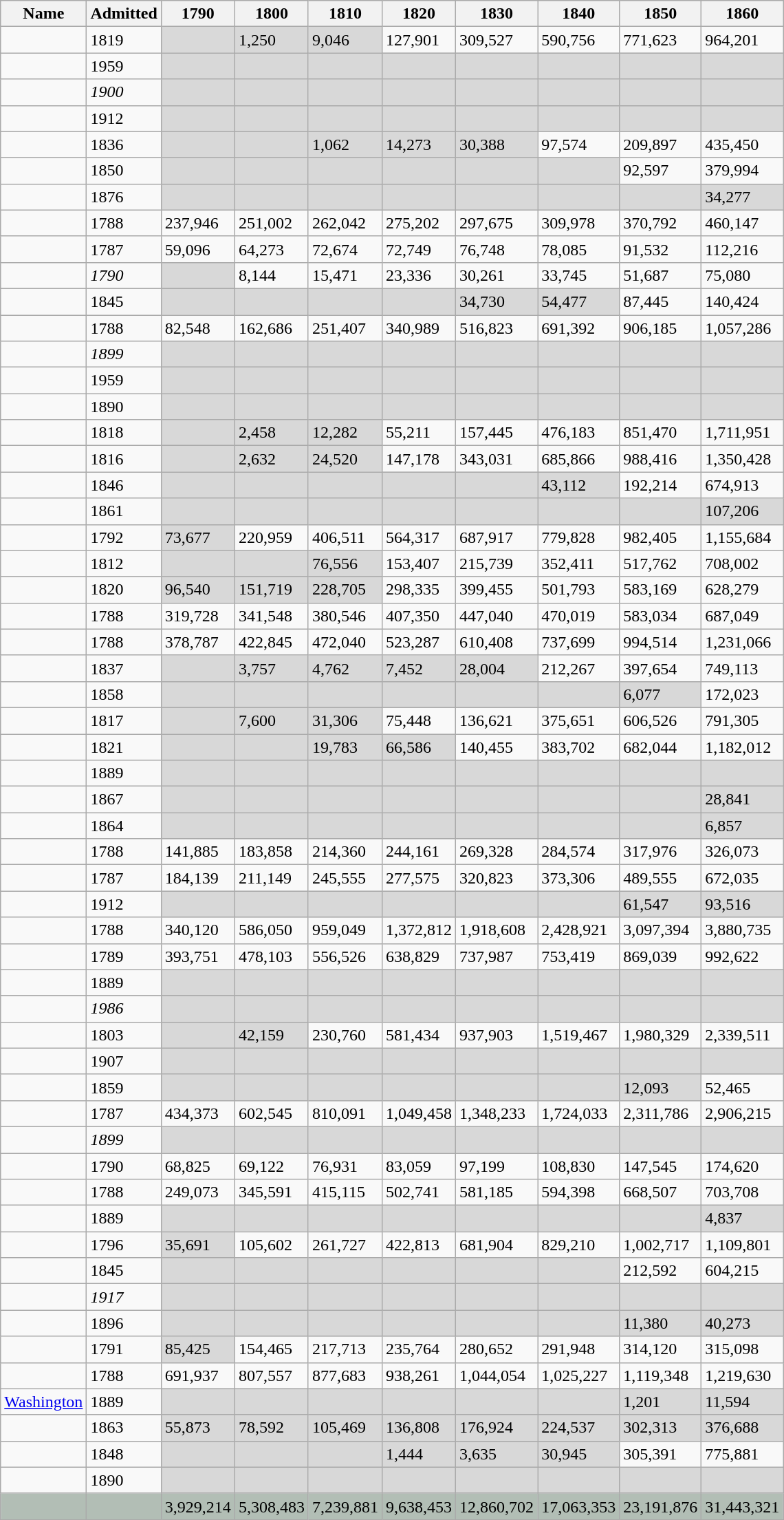<table class="wikitable sortable sticky-header sort-under col1left col2center" >
<tr>
<th>Name</th>
<th>Admitted</th>
<th>1790</th>
<th>1800</th>
<th>1810</th>
<th>1820</th>
<th>1830</th>
<th>1840</th>
<th>1850</th>
<th>1860</th>
</tr>
<tr>
<td></td>
<td data-sort-value=1819>1819</td>
<td bgcolor="D9D9D9"></td>
<td bgcolor="D8D8D8">1,250</td>
<td bgcolor="D8D8D8">9,046</td>
<td>127,901</td>
<td>309,527</td>
<td>590,756</td>
<td>771,623</td>
<td>964,201</td>
</tr>
<tr>
<td></td>
<td data-sort-value=1959.1>1959</td>
<td bgcolor="D8D8D8"></td>
<td bgcolor="D8D8D8"></td>
<td bgcolor="D8D8D8"></td>
<td bgcolor="D8D8D8"></td>
<td bgcolor="D8D8D8"></td>
<td bgcolor="D8D8D8"></td>
<td bgcolor="D8D8D8"></td>
<td bgcolor="D8D8D8"></td>
</tr>
<tr>
<td></td>
<td data-sort-value=1900><em>1900</em></td>
<td bgcolor="D8D8D8"></td>
<td bgcolor="D8D8D8"></td>
<td bgcolor="D8D8D8"></td>
<td bgcolor="D8D8D8"></td>
<td bgcolor="D8D8D8"></td>
<td bgcolor="D8D8D8"></td>
<td bgcolor="D8D8D8"></td>
<td bgcolor="D8D8D8"></td>
</tr>
<tr>
<td></td>
<td data-sort-value=1912.2>1912</td>
<td bgcolor="D8D8D8"></td>
<td bgcolor="D8D8D8"></td>
<td bgcolor="D8D8D8"></td>
<td bgcolor="D8D8D8"></td>
<td bgcolor="D8D8D8"></td>
<td bgcolor="D8D8D8"></td>
<td bgcolor="D8D8D8"></td>
<td bgcolor="D8D8D8"></td>
</tr>
<tr>
<td></td>
<td data-sort-value=1836>1836</td>
<td bgcolor="D8D8D8"></td>
<td bgcolor="D8D8D8"></td>
<td bgcolor="D8D8D8">1,062</td>
<td bgcolor="D8D8D8">14,273</td>
<td bgcolor="D8D8D8">30,388</td>
<td>97,574</td>
<td>209,897</td>
<td>435,450</td>
</tr>
<tr>
<td></td>
<td data-sort-value=1850>1850</td>
<td bgcolor="D8D8D8"></td>
<td bgcolor="D8D8D8"></td>
<td bgcolor="D8D8D8"></td>
<td bgcolor="D8D8D8"></td>
<td bgcolor="D8D8D8"></td>
<td bgcolor="D8D8D8"></td>
<td>92,597</td>
<td>379,994</td>
</tr>
<tr>
<td></td>
<td data-sort-value=1876>1876</td>
<td bgcolor="D8D8D8"></td>
<td bgcolor="D8D8D8"></td>
<td bgcolor="D8D8D8"></td>
<td bgcolor="D8D8D8"></td>
<td bgcolor="D8D8D8"></td>
<td bgcolor="D8D8D8"></td>
<td bgcolor="D8D8D8"></td>
<td bgcolor="D8D8D8">34,277</td>
</tr>
<tr>
<td></td>
<td data-sort-value=1788.2>1788</td>
<td>237,946</td>
<td>251,002</td>
<td>262,042</td>
<td>275,202</td>
<td>297,675</td>
<td>309,978</td>
<td>370,792</td>
<td>460,147</td>
</tr>
<tr>
<td></td>
<td data-sort-value=1787.1>1787</td>
<td>59,096</td>
<td>64,273</td>
<td>72,674</td>
<td>72,749</td>
<td>76,748</td>
<td>78,085</td>
<td>91,532</td>
<td>112,216</td>
</tr>
<tr>
<td> </td>
<td data-sort-value=1790.2><em>1790</em></td>
<td bgcolor="D8D8D8"></td>
<td>8,144</td>
<td>15,471</td>
<td>23,336</td>
<td>30,261</td>
<td>33,745</td>
<td>51,687</td>
<td>75,080</td>
</tr>
<tr>
<td></td>
<td data-sort-value=1845.1>1845</td>
<td bgcolor="D8D8D8"></td>
<td bgcolor="D8D8D8"></td>
<td bgcolor="D8D8D8"></td>
<td bgcolor="D8D8D8"></td>
<td bgcolor="D8D8D8">34,730</td>
<td bgcolor="D8D8D8">54,477</td>
<td>87,445</td>
<td>140,424</td>
</tr>
<tr>
<td></td>
<td data-sort-value=1788.1>1788</td>
<td>82,548</td>
<td>162,686</td>
<td>251,407</td>
<td>340,989</td>
<td>516,823</td>
<td>691,392</td>
<td>906,185</td>
<td>1,057,286</td>
</tr>
<tr>
<td></td>
<td data-sort-value=1899.2><em>1899</em></td>
<td bgcolor="D8D8D8"></td>
<td bgcolor="D8D8D8"></td>
<td bgcolor="D8D8D8"></td>
<td bgcolor="D8D8D8"></td>
<td bgcolor="D8D8D8"></td>
<td bgcolor="D8D8D8"></td>
<td bgcolor="D8D8D8"></td>
<td bgcolor="D8D8D8"></td>
</tr>
<tr>
<td></td>
<td data-sort-value=1959.2>1959</td>
<td bgcolor="D8D8D8"></td>
<td bgcolor="D8D8D8"></td>
<td bgcolor="D8D8D8"></td>
<td bgcolor="D8D8D8"></td>
<td bgcolor="D8D8D8"></td>
<td bgcolor="D8D8D8"></td>
<td bgcolor="D8D8D8"></td>
<td bgcolor="D8D8D8"></td>
</tr>
<tr>
<td></td>
<td data-sort-value=1890.1>1890</td>
<td bgcolor="D8D8D8"></td>
<td bgcolor="D8D8D8"></td>
<td bgcolor="D8D8D8"></td>
<td bgcolor="D8D8D8"></td>
<td bgcolor="D8D8D8"></td>
<td bgcolor="D8D8D8"></td>
<td bgcolor="D8D8D8"></td>
<td bgcolor="D8D8D8"></td>
</tr>
<tr>
<td></td>
<td data-sort-value=1818>1818</td>
<td bgcolor="D8D8D8"></td>
<td bgcolor="D8D8D8">2,458</td>
<td bgcolor="D8D8D8">12,282</td>
<td>55,211</td>
<td>157,445</td>
<td>476,183</td>
<td>851,470</td>
<td>1,711,951</td>
</tr>
<tr>
<td></td>
<td data-sort-value=1816>1816</td>
<td bgcolor="D8D8D8"></td>
<td bgcolor="D8D8D8">2,632</td>
<td bgcolor="D8D8D8">24,520</td>
<td>147,178</td>
<td>343,031</td>
<td>685,866</td>
<td>988,416</td>
<td>1,350,428</td>
</tr>
<tr>
<td></td>
<td data-sort-value=1846>1846</td>
<td bgcolor="D8D8D8"></td>
<td bgcolor="D8D8D8"></td>
<td bgcolor="D8D8D8"></td>
<td bgcolor="D8D8D8"></td>
<td bgcolor="D8D8D8"></td>
<td bgcolor="D8D8D8">43,112</td>
<td>192,214</td>
<td>674,913</td>
</tr>
<tr>
<td></td>
<td data-sort-value=1861>1861</td>
<td bgcolor="D8D8D8"></td>
<td bgcolor="D8D8D8"></td>
<td bgcolor="D8D8D8"></td>
<td bgcolor="D8D8D8"></td>
<td bgcolor="D8D8D8"></td>
<td bgcolor="D8D8D8"></td>
<td bgcolor="D8D8D8"></td>
<td bgcolor="D8D8D8">107,206</td>
</tr>
<tr>
<td></td>
<td data-sort-value=1792>1792</td>
<td bgcolor="D8D8D8">73,677</td>
<td>220,959</td>
<td>406,511</td>
<td>564,317</td>
<td>687,917</td>
<td>779,828</td>
<td>982,405</td>
<td>1,155,684</td>
</tr>
<tr>
<td> </td>
<td data-sort-value=1812>1812</td>
<td bgcolor="D8D8D8"></td>
<td bgcolor="D8D8D8"></td>
<td bgcolor="D8D8D8">76,556</td>
<td>153,407</td>
<td>215,739</td>
<td>352,411</td>
<td>517,762</td>
<td>708,002</td>
</tr>
<tr>
<td> </td>
<td data-sort-value=1820>1820</td>
<td bgcolor="D8D8D8">96,540</td>
<td bgcolor="D8D8D8">151,719</td>
<td bgcolor="D8D8D8">228,705</td>
<td>298,335</td>
<td>399,455</td>
<td>501,793</td>
<td>583,169</td>
<td>628,279</td>
</tr>
<tr>
<td> </td>
<td data-sort-value=1788.5>1788</td>
<td>319,728</td>
<td>341,548</td>
<td>380,546</td>
<td>407,350</td>
<td>447,040</td>
<td>470,019</td>
<td>583,034</td>
<td>687,049</td>
</tr>
<tr>
<td></td>
<td data-sort-value=1788.4>1788</td>
<td>378,787</td>
<td>422,845</td>
<td>472,040</td>
<td>523,287</td>
<td>610,408</td>
<td>737,699</td>
<td>994,514</td>
<td>1,231,066</td>
</tr>
<tr>
<td></td>
<td data-sort-value=1837>1837</td>
<td bgcolor="D8D8D8"></td>
<td bgcolor="D8D8D8">3,757</td>
<td bgcolor="D8D8D8">4,762</td>
<td bgcolor="D8D8D8">7,452</td>
<td bgcolor="D8D8D8">28,004</td>
<td>212,267</td>
<td>397,654</td>
<td>749,113</td>
</tr>
<tr>
<td></td>
<td data-sort-value=1858>1858</td>
<td bgcolor="D8D8D8"></td>
<td bgcolor="D8D8D8"></td>
<td bgcolor="D8D8D8"></td>
<td bgcolor="D8D8D8"></td>
<td bgcolor="D8D8D8"></td>
<td bgcolor="D8D8D8"></td>
<td bgcolor="D8D8D8">6,077</td>
<td>172,023</td>
</tr>
<tr>
<td></td>
<td data-sort-value=1817>1817</td>
<td bgcolor="D8D8D8"></td>
<td bgcolor="D8D8D8">7,600</td>
<td bgcolor="D8D8D8">31,306</td>
<td>75,448</td>
<td>136,621</td>
<td>375,651</td>
<td>606,526</td>
<td>791,305</td>
</tr>
<tr>
<td></td>
<td data-sort-value=1821>1821</td>
<td bgcolor="D8D8D8"></td>
<td bgcolor="D8D8D8"></td>
<td bgcolor="D8D8D8">19,783</td>
<td bgcolor="D8D8D8">66,586</td>
<td>140,455</td>
<td>383,702</td>
<td>682,044</td>
<td>1,182,012</td>
</tr>
<tr>
<td></td>
<td data-sort-value=1889.3>1889</td>
<td bgcolor="D8D8D8"></td>
<td bgcolor="D8D8D8"></td>
<td bgcolor="D8D8D8"></td>
<td bgcolor="D8D8D8"></td>
<td bgcolor="D8D8D8"></td>
<td bgcolor="D8D8D8"></td>
<td bgcolor="D8D8D8"></td>
<td bgcolor="D8D8D8"></td>
</tr>
<tr>
<td></td>
<td data-sort-value=1867>1867</td>
<td bgcolor="D8D8D8"></td>
<td bgcolor="D8D8D8"></td>
<td bgcolor="D8D8D8"></td>
<td bgcolor="D8D8D8"></td>
<td bgcolor="D8D8D8"></td>
<td bgcolor="D8D8D8"></td>
<td bgcolor="D8D8D8"></td>
<td bgcolor="D8D8D8">28,841</td>
</tr>
<tr>
<td></td>
<td data-sort-value=1864>1864</td>
<td bgcolor="D8D8D8"></td>
<td bgcolor="D8D8D8"></td>
<td bgcolor="D8D8D8"></td>
<td bgcolor="D8D8D8"></td>
<td bgcolor="D8D8D8"></td>
<td bgcolor="D8D8D8"></td>
<td bgcolor="D8D8D8"></td>
<td bgcolor="D8D8D8">6,857</td>
</tr>
<tr>
<td></td>
<td data-sort-value=1788.6>1788</td>
<td>141,885</td>
<td>183,858</td>
<td>214,360</td>
<td>244,161</td>
<td>269,328</td>
<td>284,574</td>
<td>317,976</td>
<td>326,073</td>
</tr>
<tr>
<td></td>
<td data-sort-value=1787.3>1787</td>
<td>184,139</td>
<td>211,149</td>
<td>245,555</td>
<td>277,575</td>
<td>320,823</td>
<td>373,306</td>
<td>489,555</td>
<td>672,035</td>
</tr>
<tr>
<td></td>
<td data-sort-value=1912.1>1912</td>
<td bgcolor="D8D8D8"></td>
<td bgcolor="D8D8D8"></td>
<td bgcolor="D8D8D8"></td>
<td bgcolor="D8D8D8"></td>
<td bgcolor="D8D8D8"></td>
<td bgcolor="D8D8D8"></td>
<td bgcolor="D8D8D8">61,547</td>
<td bgcolor="D8D8D8">93,516</td>
</tr>
<tr>
<td></td>
<td data-sort-value=1788.8>1788</td>
<td>340,120</td>
<td>586,050</td>
<td>959,049</td>
<td>1,372,812</td>
<td>1,918,608</td>
<td>2,428,921</td>
<td>3,097,394</td>
<td>3,880,735</td>
</tr>
<tr>
<td></td>
<td data-sort-value=1789>1789</td>
<td>393,751</td>
<td>478,103</td>
<td>556,526</td>
<td>638,829</td>
<td>737,987</td>
<td>753,419</td>
<td>869,039</td>
<td>992,622</td>
</tr>
<tr>
<td></td>
<td data-sort-value=1889.1>1889</td>
<td bgcolor="D8D8D8"></td>
<td bgcolor="D8D8D8"></td>
<td bgcolor="D8D8D8"></td>
<td bgcolor="D8D8D8"></td>
<td bgcolor="D8D8D8"></td>
<td bgcolor="D8D8D8"></td>
<td bgcolor="D8D8D8"></td>
<td bgcolor="D8D8D8"></td>
</tr>
<tr>
<td></td>
<td data-sort-value=1986><em>1986</em></td>
<td bgcolor="D8D8D8"></td>
<td bgcolor="D8D8D8"></td>
<td bgcolor="D8D8D8"></td>
<td bgcolor="D8D8D8"></td>
<td bgcolor="D8D8D8"></td>
<td bgcolor="D8D8D8"></td>
<td bgcolor="D8D8D8"></td>
<td bgcolor="D8D8D8"></td>
</tr>
<tr>
<td></td>
<td data-sort-value=1803>1803</td>
<td bgcolor="D8D8D8"></td>
<td bgcolor="D8D8D8">42,159</td>
<td>230,760</td>
<td>581,434</td>
<td>937,903</td>
<td>1,519,467</td>
<td>1,980,329</td>
<td>2,339,511</td>
</tr>
<tr>
<td></td>
<td data-sort-value=1907>1907</td>
<td bgcolor="D8D8D8"></td>
<td bgcolor="D8D8D8"></td>
<td bgcolor="D8D8D8"></td>
<td bgcolor="D8D8D8"></td>
<td bgcolor="D8D8D8"></td>
<td bgcolor="D8D8D8"></td>
<td bgcolor="D8D8D8"></td>
<td bgcolor="D8D8D8"></td>
</tr>
<tr>
<td></td>
<td data-sort-value=1859>1859</td>
<td bgcolor="D8D8D8"></td>
<td bgcolor="D8D8D8"></td>
<td bgcolor="D8D8D8"></td>
<td bgcolor="D8D8D8"></td>
<td bgcolor="D8D8D8"></td>
<td bgcolor="D8D8D8"></td>
<td bgcolor="D8D8D8">12,093</td>
<td>52,465</td>
</tr>
<tr>
<td></td>
<td data-sort-value=1787.2>1787</td>
<td>434,373</td>
<td>602,545</td>
<td>810,091</td>
<td>1,049,458</td>
<td>1,348,233</td>
<td>1,724,033</td>
<td>2,311,786</td>
<td>2,906,215</td>
</tr>
<tr>
<td></td>
<td data-sort-value=1899.1><em>1899</em></td>
<td bgcolor="D8D8D8"></td>
<td bgcolor="D8D8D8"></td>
<td bgcolor="D8D8D8"></td>
<td bgcolor="D8D8D8"></td>
<td bgcolor="D8D8D8"></td>
<td bgcolor="D8D8D8"></td>
<td bgcolor="D8D8D8"></td>
<td bgcolor="D8D8D8"></td>
</tr>
<tr>
<td></td>
<td data-sort-value=1790.1>1790</td>
<td>68,825</td>
<td>69,122</td>
<td>76,931</td>
<td>83,059</td>
<td>97,199</td>
<td>108,830</td>
<td>147,545</td>
<td>174,620</td>
</tr>
<tr>
<td></td>
<td data-sort-value=1788.5>1788</td>
<td>249,073</td>
<td>345,591</td>
<td>415,115</td>
<td>502,741</td>
<td>581,185</td>
<td>594,398</td>
<td>668,507</td>
<td>703,708</td>
</tr>
<tr>
<td> </td>
<td data-sort-value=1889.2>1889</td>
<td bgcolor="D8D8D8"></td>
<td bgcolor="D8D8D8"></td>
<td bgcolor="D8D8D8"></td>
<td bgcolor="D8D8D8"></td>
<td bgcolor="D8D8D8"></td>
<td bgcolor="D8D8D8"></td>
<td bgcolor="D8D8D8"></td>
<td bgcolor="D8D8D8">4,837</td>
</tr>
<tr>
<td></td>
<td data-sort-value=1796>1796</td>
<td bgcolor="D8D8D8">35,691</td>
<td>105,602</td>
<td>261,727</td>
<td>422,813</td>
<td>681,904</td>
<td>829,210</td>
<td>1,002,717</td>
<td>1,109,801</td>
</tr>
<tr>
<td></td>
<td data-sort-value=1845.2>1845</td>
<td bgcolor="D8D8D8"></td>
<td bgcolor="D8D8D8"></td>
<td bgcolor="D8D8D8"></td>
<td bgcolor="D8D8D8"></td>
<td bgcolor="D8D8D8"></td>
<td bgcolor="D8D8D8"></td>
<td>212,592</td>
<td>604,215</td>
</tr>
<tr>
<td></td>
<td data-sort-value=1917><em>1917</em></td>
<td bgcolor="D8D8D8"></td>
<td bgcolor="D8D8D8"></td>
<td bgcolor="D8D8D8"></td>
<td bgcolor="D8D8D8"></td>
<td bgcolor="D8D8D8"></td>
<td bgcolor="D8D8D8"></td>
<td bgcolor="D8D8D8"></td>
<td bgcolor="D8D8D8"></td>
</tr>
<tr>
<td></td>
<td data-sort-value=1896>1896</td>
<td bgcolor="D8D8D8"></td>
<td bgcolor="D8D8D8"></td>
<td bgcolor="D8D8D8"></td>
<td bgcolor="D8D8D8"></td>
<td bgcolor="D8D8D8"></td>
<td bgcolor="D8D8D8"></td>
<td bgcolor="D8D8D8">11,380</td>
<td bgcolor="D8D8D8">40,273</td>
</tr>
<tr>
<td> </td>
<td data-sort-value=1791>1791</td>
<td bgcolor="D8D8D8">85,425</td>
<td>154,465</td>
<td>217,713</td>
<td>235,764</td>
<td>280,652</td>
<td>291,948</td>
<td>314,120</td>
<td>315,098</td>
</tr>
<tr>
<td> </td>
<td data-sort-value=1788.7>1788</td>
<td>691,937</td>
<td>807,557</td>
<td>877,683</td>
<td>938,261</td>
<td>1,044,054</td>
<td>1,025,227</td>
<td>1,119,348</td>
<td>1,219,630</td>
</tr>
<tr>
<td> <a href='#'>Washington</a></td>
<td data-sort-value=1889.4>1889</td>
<td bgcolor="D8D8D8"></td>
<td bgcolor="D8D8D8"></td>
<td bgcolor="D8D8D8"></td>
<td bgcolor="D8D8D8"></td>
<td bgcolor="D8D8D8"></td>
<td bgcolor="D8D8D8"></td>
<td bgcolor="D8D8D8">1,201</td>
<td bgcolor="D8D8D8">11,594</td>
</tr>
<tr>
<td> </td>
<td data-sort-value=1863>1863</td>
<td bgcolor="D8D8D8">55,873</td>
<td bgcolor="D8D8D8">78,592</td>
<td bgcolor="D8D8D8">105,469</td>
<td bgcolor="D8D8D8">136,808</td>
<td bgcolor="D8D8D8">176,924</td>
<td bgcolor="D8D8D8">224,537</td>
<td bgcolor="D8D8D8">302,313</td>
<td bgcolor="D8D8D8">376,688</td>
</tr>
<tr>
<td></td>
<td data-sort-value=1848>1848</td>
<td bgcolor="D8D8D8"></td>
<td bgcolor="D8D8D8"></td>
<td bgcolor="D8D8D8"></td>
<td bgcolor="D8D8D8">1,444</td>
<td bgcolor="D8D8D8">3,635</td>
<td bgcolor="D8D8D8">30,945</td>
<td>305,391</td>
<td>775,881</td>
</tr>
<tr>
<td></td>
<td data-sort-value=1890.2>1890</td>
<td bgcolor="D8D8D8"></td>
<td bgcolor="D8D8D8"></td>
<td bgcolor="D8D8D8"></td>
<td bgcolor="D8D8D8"></td>
<td bgcolor="D8D8D8"></td>
<td bgcolor="D8D8D8"></td>
<td bgcolor="D8D8D8"></td>
<td bgcolor="D8D8D8"></td>
</tr>
<tr class="sortbottom" bgcolor="B2BEB5">
<td></td>
<td></td>
<td>3,929,214</td>
<td>5,308,483</td>
<td>7,239,881</td>
<td>9,638,453</td>
<td>12,860,702</td>
<td>17,063,353</td>
<td>23,191,876</td>
<td>31,443,321</td>
</tr>
</table>
